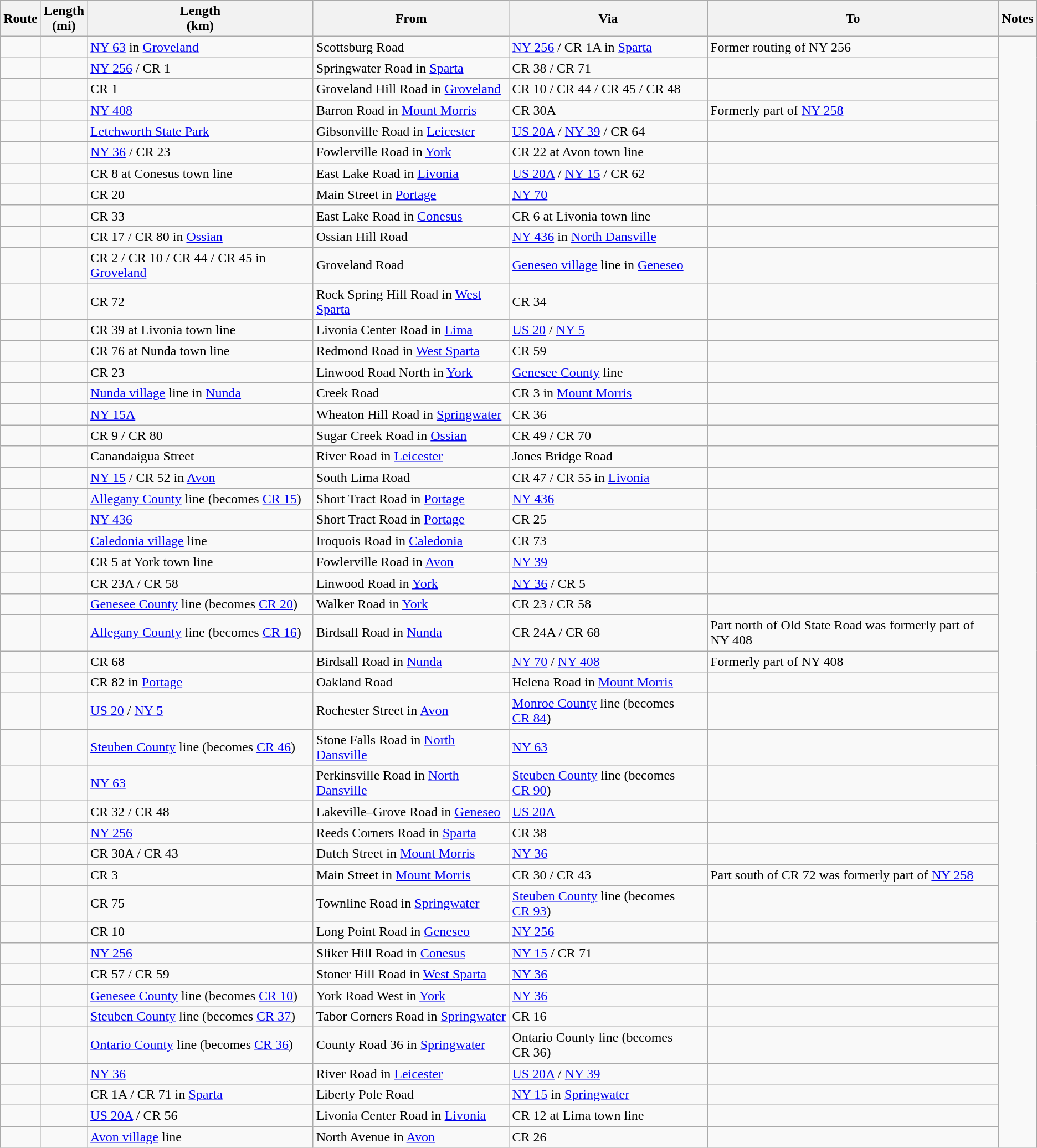<table class="wikitable sortable">
<tr>
<th>Route</th>
<th>Length<br>(mi)</th>
<th>Length<br>(km)</th>
<th class="unsortable">From</th>
<th class="unsortable">Via</th>
<th class="unsortable">To</th>
<th class="unsortable">Notes</th>
</tr>
<tr>
<td id="1"></td>
<td></td>
<td><a href='#'>NY&nbsp;63</a> in <a href='#'>Groveland</a></td>
<td>Scottsburg Road</td>
<td><a href='#'>NY&nbsp;256</a> / CR 1A in <a href='#'>Sparta</a></td>
<td>Former routing of NY 256</td>
</tr>
<tr>
<td id="1A"></td>
<td></td>
<td><a href='#'>NY&nbsp;256</a> / CR 1</td>
<td>Springwater Road in <a href='#'>Sparta</a></td>
<td>CR 38 / CR 71</td>
<td></td>
</tr>
<tr>
<td id="2"></td>
<td></td>
<td>CR 1</td>
<td>Groveland Hill Road in <a href='#'>Groveland</a></td>
<td>CR 10 / CR 44 / CR 45 / CR 48</td>
<td></td>
</tr>
<tr>
<td id="3"></td>
<td></td>
<td><a href='#'>NY&nbsp;408</a></td>
<td>Barron Road in <a href='#'>Mount Morris</a></td>
<td>CR 30A</td>
<td>Formerly part of <a href='#'>NY&nbsp;258</a></td>
</tr>
<tr>
<td id="4"></td>
<td></td>
<td><a href='#'>Letchworth State Park</a></td>
<td>Gibsonville Road in <a href='#'>Leicester</a></td>
<td><a href='#'>US 20A</a> / <a href='#'>NY&nbsp;39</a> / CR 64</td>
<td></td>
</tr>
<tr>
<td id="5"></td>
<td></td>
<td><a href='#'>NY&nbsp;36</a> / CR 23</td>
<td>Fowlerville Road in <a href='#'>York</a></td>
<td>CR 22 at Avon town line</td>
<td></td>
</tr>
<tr>
<td id="6"></td>
<td></td>
<td>CR 8 at Conesus town line</td>
<td>East Lake Road in <a href='#'>Livonia</a></td>
<td><a href='#'>US 20A</a> / <a href='#'>NY&nbsp;15</a> / CR 62</td>
<td></td>
</tr>
<tr>
<td id="7"></td>
<td></td>
<td>CR 20</td>
<td>Main Street in <a href='#'>Portage</a></td>
<td><a href='#'>NY&nbsp;70</a></td>
<td></td>
</tr>
<tr>
<td id="8"></td>
<td></td>
<td>CR 33</td>
<td>East Lake Road in <a href='#'>Conesus</a></td>
<td>CR 6 at Livonia town line</td>
<td></td>
</tr>
<tr>
<td id="9"></td>
<td></td>
<td>CR 17 / CR 80 in <a href='#'>Ossian</a></td>
<td>Ossian Hill Road</td>
<td><a href='#'>NY&nbsp;436</a> in <a href='#'>North Dansville</a></td>
<td></td>
</tr>
<tr>
<td id="10"></td>
<td></td>
<td>CR 2 / CR 10 / CR 44 / CR 45 in <a href='#'>Groveland</a></td>
<td>Groveland Road</td>
<td><a href='#'>Geneseo village</a> line in <a href='#'>Geneseo</a></td>
<td></td>
</tr>
<tr>
<td id="11"></td>
<td></td>
<td>CR 72</td>
<td>Rock Spring Hill Road in <a href='#'>West Sparta</a></td>
<td>CR 34</td>
<td></td>
</tr>
<tr>
<td id="12"></td>
<td></td>
<td>CR 39 at Livonia town line</td>
<td>Livonia Center Road in <a href='#'>Lima</a></td>
<td><a href='#'>US 20</a> / <a href='#'>NY&nbsp;5</a></td>
<td></td>
</tr>
<tr>
<td id="13"></td>
<td></td>
<td>CR 76 at Nunda town line</td>
<td>Redmond Road in <a href='#'>West Sparta</a></td>
<td>CR 59</td>
<td></td>
</tr>
<tr>
<td id="14"></td>
<td></td>
<td>CR 23</td>
<td>Linwood Road North in <a href='#'>York</a></td>
<td><a href='#'>Genesee County</a> line</td>
<td></td>
</tr>
<tr>
<td id="15"></td>
<td></td>
<td><a href='#'>Nunda village</a> line in <a href='#'>Nunda</a></td>
<td>Creek Road</td>
<td>CR 3 in <a href='#'>Mount Morris</a></td>
<td></td>
</tr>
<tr>
<td id="16"></td>
<td></td>
<td><a href='#'>NY&nbsp;15A</a></td>
<td>Wheaton Hill Road in <a href='#'>Springwater</a></td>
<td>CR 36</td>
<td></td>
</tr>
<tr>
<td id="17"></td>
<td></td>
<td>CR 9 / CR 80</td>
<td>Sugar Creek Road in <a href='#'>Ossian</a></td>
<td>CR 49 / CR 70</td>
<td></td>
</tr>
<tr>
<td id="18"></td>
<td></td>
<td>Canandaigua Street</td>
<td>River Road in <a href='#'>Leicester</a></td>
<td>Jones Bridge Road</td>
<td></td>
</tr>
<tr>
<td id="19"></td>
<td></td>
<td><a href='#'>NY&nbsp;15</a> / CR 52 in <a href='#'>Avon</a></td>
<td>South Lima Road</td>
<td>CR 47 / CR 55 in <a href='#'>Livonia</a></td>
<td></td>
</tr>
<tr>
<td id="20"></td>
<td></td>
<td><a href='#'>Allegany County</a> line (becomes <a href='#'>CR 15</a>)</td>
<td>Short Tract Road in <a href='#'>Portage</a></td>
<td><a href='#'>NY&nbsp;436</a></td>
<td></td>
</tr>
<tr>
<td id="20A"></td>
<td></td>
<td><a href='#'>NY&nbsp;436</a></td>
<td>Short Tract Road in <a href='#'>Portage</a></td>
<td>CR 25</td>
<td></td>
</tr>
<tr>
<td id="21"></td>
<td></td>
<td><a href='#'>Caledonia village</a> line</td>
<td>Iroquois Road in <a href='#'>Caledonia</a></td>
<td>CR 73</td>
<td></td>
</tr>
<tr>
<td id="22"></td>
<td></td>
<td>CR 5 at York town line</td>
<td>Fowlerville Road in <a href='#'>Avon</a></td>
<td><a href='#'>NY&nbsp;39</a></td>
<td></td>
</tr>
<tr>
<td id="23"></td>
<td></td>
<td>CR 23A / CR 58</td>
<td>Linwood Road in <a href='#'>York</a></td>
<td><a href='#'>NY&nbsp;36</a> / CR 5</td>
<td></td>
</tr>
<tr>
<td id="23A"></td>
<td></td>
<td><a href='#'>Genesee County</a> line (becomes <a href='#'>CR 20</a>)</td>
<td>Walker Road in <a href='#'>York</a></td>
<td>CR 23 / CR 58</td>
<td></td>
</tr>
<tr>
<td id="24"></td>
<td></td>
<td><a href='#'>Allegany County</a> line (becomes <a href='#'>CR 16</a>)</td>
<td>Birdsall Road in <a href='#'>Nunda</a></td>
<td>CR 24A / CR 68</td>
<td>Part north of Old State Road was formerly part of NY 408</td>
</tr>
<tr>
<td id="24A"></td>
<td></td>
<td>CR 68</td>
<td>Birdsall Road in <a href='#'>Nunda</a></td>
<td><a href='#'>NY&nbsp;70</a> / <a href='#'>NY&nbsp;408</a></td>
<td>Formerly part of NY 408</td>
</tr>
<tr>
<td id="25"></td>
<td></td>
<td>CR 82 in <a href='#'>Portage</a></td>
<td>Oakland Road</td>
<td>Helena Road in <a href='#'>Mount Morris</a></td>
<td></td>
</tr>
<tr>
<td id="26"></td>
<td></td>
<td><a href='#'>US 20</a> / <a href='#'>NY&nbsp;5</a></td>
<td>Rochester Street in <a href='#'>Avon</a></td>
<td><a href='#'>Monroe County</a> line (becomes <a href='#'>CR 84</a>)</td>
<td></td>
</tr>
<tr>
<td id="27"></td>
<td></td>
<td><a href='#'>Steuben County</a> line (becomes <a href='#'>CR 46</a>)</td>
<td>Stone Falls Road in <a href='#'>North Dansville</a></td>
<td><a href='#'>NY&nbsp;63</a></td>
<td></td>
</tr>
<tr>
<td id="27B"></td>
<td></td>
<td><a href='#'>NY&nbsp;63</a></td>
<td>Perkinsville Road in <a href='#'>North Dansville</a></td>
<td><a href='#'>Steuben County</a> line (becomes <a href='#'>CR 90</a>)</td>
<td></td>
</tr>
<tr>
<td id="28"></td>
<td></td>
<td>CR 32 / CR 48</td>
<td>Lakeville–Grove Road in <a href='#'>Geneseo</a></td>
<td><a href='#'>US 20A</a></td>
<td></td>
</tr>
<tr>
<td id="29"></td>
<td></td>
<td><a href='#'>NY&nbsp;256</a></td>
<td>Reeds Corners Road in <a href='#'>Sparta</a></td>
<td>CR 38</td>
<td></td>
</tr>
<tr>
<td id="30"></td>
<td></td>
<td>CR 30A / CR 43</td>
<td>Dutch Street in <a href='#'>Mount Morris</a></td>
<td><a href='#'>NY&nbsp;36</a></td>
<td></td>
</tr>
<tr>
<td id="30A"></td>
<td></td>
<td>CR 3</td>
<td>Main Street in <a href='#'>Mount Morris</a></td>
<td>CR 30 / CR 43</td>
<td>Part south of CR 72 was formerly part of <a href='#'>NY&nbsp;258</a></td>
</tr>
<tr>
<td id="31"></td>
<td></td>
<td>CR 75</td>
<td>Townline Road in <a href='#'>Springwater</a></td>
<td><a href='#'>Steuben County</a> line (becomes <a href='#'>CR 93</a>)</td>
<td></td>
</tr>
<tr>
<td id="32"></td>
<td></td>
<td>CR 10</td>
<td>Long Point Road in <a href='#'>Geneseo</a></td>
<td><a href='#'>NY&nbsp;256</a></td>
<td></td>
</tr>
<tr>
<td id="33"></td>
<td></td>
<td><a href='#'>NY&nbsp;256</a></td>
<td>Sliker Hill Road in <a href='#'>Conesus</a></td>
<td><a href='#'>NY&nbsp;15</a> / CR 71</td>
<td></td>
</tr>
<tr>
<td id="34"></td>
<td></td>
<td>CR 57 / CR 59</td>
<td>Stoner Hill Road in <a href='#'>West Sparta</a></td>
<td><a href='#'>NY&nbsp;36</a></td>
<td></td>
</tr>
<tr>
<td id="35"></td>
<td></td>
<td><a href='#'>Genesee County</a> line (becomes <a href='#'>CR 10</a>)</td>
<td>York Road West in <a href='#'>York</a></td>
<td><a href='#'>NY&nbsp;36</a></td>
<td></td>
</tr>
<tr>
<td id="36"></td>
<td></td>
<td><a href='#'>Steuben County</a> line (becomes <a href='#'>CR 37</a>)</td>
<td>Tabor Corners Road in <a href='#'>Springwater</a></td>
<td>CR 16</td>
<td></td>
</tr>
<tr>
<td id="36A"></td>
<td></td>
<td><a href='#'>Ontario County</a> line (becomes <a href='#'>CR 36</a>)</td>
<td>County Road 36 in <a href='#'>Springwater</a></td>
<td>Ontario County line (becomes CR 36)</td>
<td></td>
</tr>
<tr>
<td id="37"></td>
<td></td>
<td><a href='#'>NY&nbsp;36</a></td>
<td>River Road in <a href='#'>Leicester</a></td>
<td><a href='#'>US 20A</a> / <a href='#'>NY&nbsp;39</a></td>
<td></td>
</tr>
<tr>
<td id="38"></td>
<td></td>
<td>CR 1A / CR 71 in <a href='#'>Sparta</a></td>
<td>Liberty Pole Road</td>
<td><a href='#'>NY&nbsp;15</a> in <a href='#'>Springwater</a></td>
<td></td>
</tr>
<tr>
<td id="39"></td>
<td></td>
<td><a href='#'>US 20A</a> / CR 56</td>
<td>Livonia Center Road in <a href='#'>Livonia</a></td>
<td>CR 12 at Lima town line</td>
<td></td>
</tr>
<tr>
<td id="40"></td>
<td></td>
<td><a href='#'>Avon village</a> line</td>
<td>North Avenue in <a href='#'>Avon</a></td>
<td>CR 26</td>
<td></td>
</tr>
</table>
